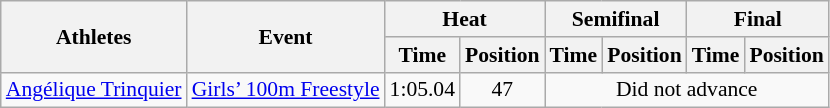<table class="wikitable" border="1" style="font-size:90%">
<tr>
<th rowspan=2>Athletes</th>
<th rowspan=2>Event</th>
<th colspan=2>Heat</th>
<th colspan=2>Semifinal</th>
<th colspan=2>Final</th>
</tr>
<tr>
<th>Time</th>
<th>Position</th>
<th>Time</th>
<th>Position</th>
<th>Time</th>
<th>Position</th>
</tr>
<tr>
<td rowspan=1><a href='#'>Angélique Trinquier</a></td>
<td><a href='#'>Girls’ 100m Freestyle</a></td>
<td align=center>1:05.04</td>
<td align=center>47</td>
<td colspan="4" align=center>Did not advance</td>
</tr>
</table>
